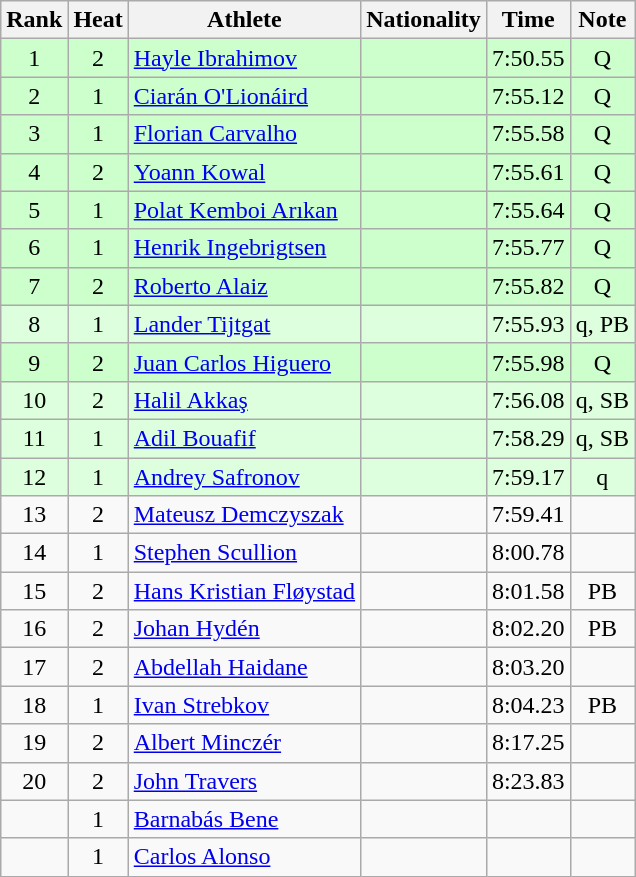<table class="wikitable sortable" style="text-align:center">
<tr>
<th>Rank</th>
<th>Heat</th>
<th>Athlete</th>
<th>Nationality</th>
<th>Time</th>
<th>Note</th>
</tr>
<tr bgcolor=ccffcc>
<td>1</td>
<td>2</td>
<td align=left><a href='#'>Hayle Ibrahimov</a></td>
<td align=left></td>
<td>7:50.55</td>
<td>Q</td>
</tr>
<tr bgcolor=ccffcc>
<td>2</td>
<td>1</td>
<td align=left><a href='#'>Ciarán O'Lionáird</a></td>
<td align=left></td>
<td>7:55.12</td>
<td>Q</td>
</tr>
<tr bgcolor=ccffcc>
<td>3</td>
<td>1</td>
<td align=left><a href='#'>Florian Carvalho</a></td>
<td align=left></td>
<td>7:55.58</td>
<td>Q</td>
</tr>
<tr bgcolor=ccffcc>
<td>4</td>
<td>2</td>
<td align=left><a href='#'>Yoann Kowal</a></td>
<td align=left></td>
<td>7:55.61</td>
<td>Q</td>
</tr>
<tr bgcolor=ccffcc>
<td>5</td>
<td>1</td>
<td align=left><a href='#'>Polat Kemboi Arıkan</a></td>
<td align=left></td>
<td>7:55.64</td>
<td>Q</td>
</tr>
<tr bgcolor=ccffcc>
<td>6</td>
<td>1</td>
<td align=left><a href='#'>Henrik Ingebrigtsen</a></td>
<td align=left></td>
<td>7:55.77</td>
<td>Q</td>
</tr>
<tr bgcolor=ccffcc>
<td>7</td>
<td>2</td>
<td align=left><a href='#'>Roberto Alaiz</a></td>
<td align=left></td>
<td>7:55.82</td>
<td>Q</td>
</tr>
<tr bgcolor=ddffdd>
<td>8</td>
<td>1</td>
<td align=left><a href='#'>Lander Tijtgat</a></td>
<td align=left></td>
<td>7:55.93</td>
<td>q, PB</td>
</tr>
<tr bgcolor=ccffcc>
<td>9</td>
<td>2</td>
<td align=left><a href='#'>Juan Carlos Higuero</a></td>
<td align=left></td>
<td>7:55.98</td>
<td>Q</td>
</tr>
<tr bgcolor=ddffdd>
<td>10</td>
<td>2</td>
<td align=left><a href='#'>Halil Akkaş</a></td>
<td align=left></td>
<td>7:56.08</td>
<td>q, SB</td>
</tr>
<tr bgcolor=ddffdd>
<td>11</td>
<td>1</td>
<td align=left><a href='#'>Adil Bouafif</a></td>
<td align=left></td>
<td>7:58.29</td>
<td>q, SB</td>
</tr>
<tr bgcolor=ddffdd>
<td>12</td>
<td>1</td>
<td align=left><a href='#'>Andrey Safronov</a></td>
<td align=left></td>
<td>7:59.17</td>
<td>q</td>
</tr>
<tr>
<td>13</td>
<td>2</td>
<td align=left><a href='#'>Mateusz Demczyszak</a></td>
<td align=left></td>
<td>7:59.41</td>
<td></td>
</tr>
<tr>
<td>14</td>
<td>1</td>
<td align=left><a href='#'>Stephen Scullion</a></td>
<td align=left></td>
<td>8:00.78</td>
<td></td>
</tr>
<tr>
<td>15</td>
<td>2</td>
<td align=left><a href='#'>Hans Kristian Fløystad</a></td>
<td align=left></td>
<td>8:01.58</td>
<td>PB</td>
</tr>
<tr>
<td>16</td>
<td>2</td>
<td align=left><a href='#'>Johan Hydén</a></td>
<td align=left></td>
<td>8:02.20</td>
<td>PB</td>
</tr>
<tr>
<td>17</td>
<td>2</td>
<td align=left><a href='#'>Abdellah Haidane</a></td>
<td align=left></td>
<td>8:03.20</td>
<td></td>
</tr>
<tr>
<td>18</td>
<td>1</td>
<td align=left><a href='#'>Ivan Strebkov</a></td>
<td align=left></td>
<td>8:04.23</td>
<td>PB</td>
</tr>
<tr>
<td>19</td>
<td>2</td>
<td align=left><a href='#'>Albert Minczér</a></td>
<td align=left></td>
<td>8:17.25</td>
<td></td>
</tr>
<tr>
<td>20</td>
<td>2</td>
<td align=left><a href='#'>John Travers</a></td>
<td align=left></td>
<td>8:23.83</td>
<td></td>
</tr>
<tr>
<td></td>
<td>1</td>
<td align=left><a href='#'>Barnabás Bene</a></td>
<td align=left></td>
<td></td>
<td></td>
</tr>
<tr>
<td></td>
<td>1</td>
<td align=left><a href='#'>Carlos Alonso</a></td>
<td align=left></td>
<td></td>
<td></td>
</tr>
</table>
